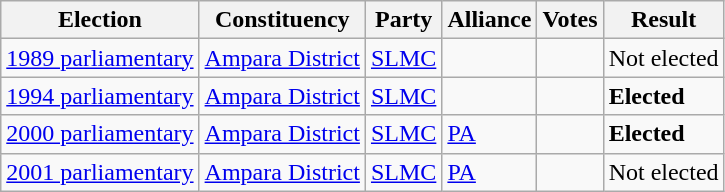<table class="wikitable" style="text-align:left;">
<tr>
<th scope=col>Election</th>
<th scope=col>Constituency</th>
<th scope=col>Party</th>
<th scope=col>Alliance</th>
<th scope=col>Votes</th>
<th scope=col>Result</th>
</tr>
<tr>
<td><a href='#'>1989 parliamentary</a></td>
<td><a href='#'>Ampara District</a></td>
<td><a href='#'>SLMC</a></td>
<td></td>
<td align=right></td>
<td>Not elected</td>
</tr>
<tr>
<td><a href='#'>1994 parliamentary</a></td>
<td><a href='#'>Ampara District</a></td>
<td><a href='#'>SLMC</a></td>
<td></td>
<td align=right></td>
<td><strong>Elected</strong></td>
</tr>
<tr>
<td><a href='#'>2000 parliamentary</a></td>
<td><a href='#'>Ampara District</a></td>
<td><a href='#'>SLMC</a></td>
<td><a href='#'>PA</a></td>
<td align=right></td>
<td><strong>Elected</strong></td>
</tr>
<tr>
<td><a href='#'>2001 parliamentary</a></td>
<td><a href='#'>Ampara District</a></td>
<td><a href='#'>SLMC</a></td>
<td><a href='#'>PA</a></td>
<td align=right></td>
<td>Not elected</td>
</tr>
</table>
